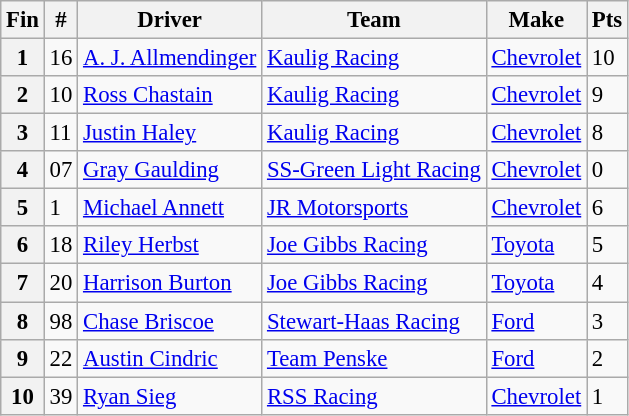<table class="wikitable" style="font-size:95%">
<tr>
<th>Fin</th>
<th>#</th>
<th>Driver</th>
<th>Team</th>
<th>Make</th>
<th>Pts</th>
</tr>
<tr>
<th>1</th>
<td>16</td>
<td><a href='#'>A. J. Allmendinger</a></td>
<td><a href='#'>Kaulig Racing</a></td>
<td><a href='#'>Chevrolet</a></td>
<td>10</td>
</tr>
<tr>
<th>2</th>
<td>10</td>
<td><a href='#'>Ross Chastain</a></td>
<td><a href='#'>Kaulig Racing</a></td>
<td><a href='#'>Chevrolet</a></td>
<td>9</td>
</tr>
<tr>
<th>3</th>
<td>11</td>
<td><a href='#'>Justin Haley</a></td>
<td><a href='#'>Kaulig Racing</a></td>
<td><a href='#'>Chevrolet</a></td>
<td>8</td>
</tr>
<tr>
<th>4</th>
<td>07</td>
<td><a href='#'>Gray Gaulding</a></td>
<td><a href='#'>SS-Green Light Racing</a></td>
<td><a href='#'>Chevrolet</a></td>
<td>0</td>
</tr>
<tr>
<th>5</th>
<td>1</td>
<td><a href='#'>Michael Annett</a></td>
<td><a href='#'>JR Motorsports</a></td>
<td><a href='#'>Chevrolet</a></td>
<td>6</td>
</tr>
<tr>
<th>6</th>
<td>18</td>
<td><a href='#'>Riley Herbst</a></td>
<td><a href='#'>Joe Gibbs Racing</a></td>
<td><a href='#'>Toyota</a></td>
<td>5</td>
</tr>
<tr>
<th>7</th>
<td>20</td>
<td><a href='#'>Harrison Burton</a></td>
<td><a href='#'>Joe Gibbs Racing</a></td>
<td><a href='#'>Toyota</a></td>
<td>4</td>
</tr>
<tr>
<th>8</th>
<td>98</td>
<td><a href='#'>Chase Briscoe</a></td>
<td><a href='#'>Stewart-Haas Racing</a></td>
<td><a href='#'>Ford</a></td>
<td>3</td>
</tr>
<tr>
<th>9</th>
<td>22</td>
<td><a href='#'>Austin Cindric</a></td>
<td><a href='#'>Team Penske</a></td>
<td><a href='#'>Ford</a></td>
<td>2</td>
</tr>
<tr>
<th>10</th>
<td>39</td>
<td><a href='#'>Ryan Sieg</a></td>
<td><a href='#'>RSS Racing</a></td>
<td><a href='#'>Chevrolet</a></td>
<td>1</td>
</tr>
</table>
